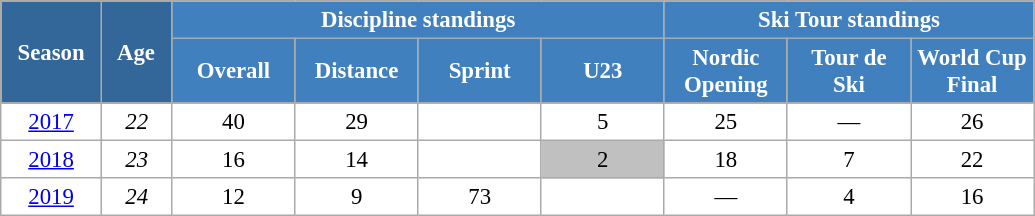<table class="wikitable" style="font-size:95%; text-align:center; border:grey solid 1px; border-collapse:collapse; background:#ffffff;">
<tr>
<th style="background-color:#369; color:white; width:60px;" rowspan="2"> Season </th>
<th style="background-color:#369; color:white; width:40px;" rowspan="2"> Age </th>
<th style="background-color:#4180be; color:white;" colspan="4">Discipline standings</th>
<th style="background-color:#4180be; color:white;" colspan="3">Ski Tour standings</th>
</tr>
<tr>
<th style="background-color:#4180be; color:white; width:75px;">Overall</th>
<th style="background-color:#4180be; color:white; width:75px;">Distance</th>
<th style="background-color:#4180be; color:white; width:75px;">Sprint</th>
<th style="background-color:#4180be; color:white; width:75px;">U23</th>
<th style="background-color:#4180be; color:white; width:75px;">Nordic<br>Opening</th>
<th style="background-color:#4180be; color:white; width:75px;">Tour de<br>Ski</th>
<th style="background-color:#4180be; color:white; width:75px;">World Cup<br>Final</th>
</tr>
<tr>
<td><a href='#'>2017</a></td>
<td><em>22</em></td>
<td>40</td>
<td>29</td>
<td></td>
<td>5</td>
<td>25</td>
<td>—</td>
<td>26</td>
</tr>
<tr>
<td><a href='#'>2018</a></td>
<td><em>23</em></td>
<td>16</td>
<td>14</td>
<td></td>
<td bgcolor="silver">2</td>
<td>18</td>
<td>7</td>
<td>22</td>
</tr>
<tr>
<td><a href='#'>2019</a></td>
<td><em>24</em></td>
<td>12</td>
<td>9</td>
<td>73</td>
<td></td>
<td>—</td>
<td>4</td>
<td>16</td>
</tr>
</table>
